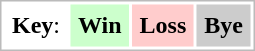<table cellpadding=5 style="border:1px solid #BBB">
<tr>
<td><strong>Key</strong>:</td>
<td style="background: #CCFFCC;"><strong>Win</strong></td>
<td style="background: #FFCCCC;"><strong>Loss</strong></td>
<td style="background: #CCCCCC;"><strong>Bye</strong></td>
</tr>
</table>
